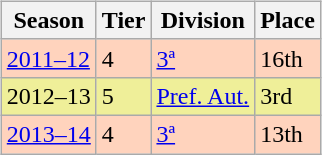<table>
<tr>
<td valign="top" width=0%><br><table class="wikitable">
<tr style="background:#f0f6fa;">
<th>Season</th>
<th>Tier</th>
<th>Division</th>
<th>Place</th>
</tr>
<tr>
<td style="background:#FFD3BD;"><a href='#'>2011–12</a></td>
<td style="background:#FFD3BD;">4</td>
<td style="background:#FFD3BD;"><a href='#'>3ª</a></td>
<td style="background:#FFD3BD;">16th</td>
</tr>
<tr>
<td style="background:#EFEF99;">2012–13</td>
<td style="background:#EFEF99;">5</td>
<td style="background:#EFEF99;"><a href='#'>Pref. Aut.</a></td>
<td style="background:#EFEF99;">3rd</td>
</tr>
<tr>
<td style="background:#FFD3BD;"><a href='#'>2013–14</a></td>
<td style="background:#FFD3BD;">4</td>
<td style="background:#FFD3BD;"><a href='#'>3ª</a></td>
<td style="background:#FFD3BD;">13th</td>
</tr>
</table>
</td>
</tr>
</table>
